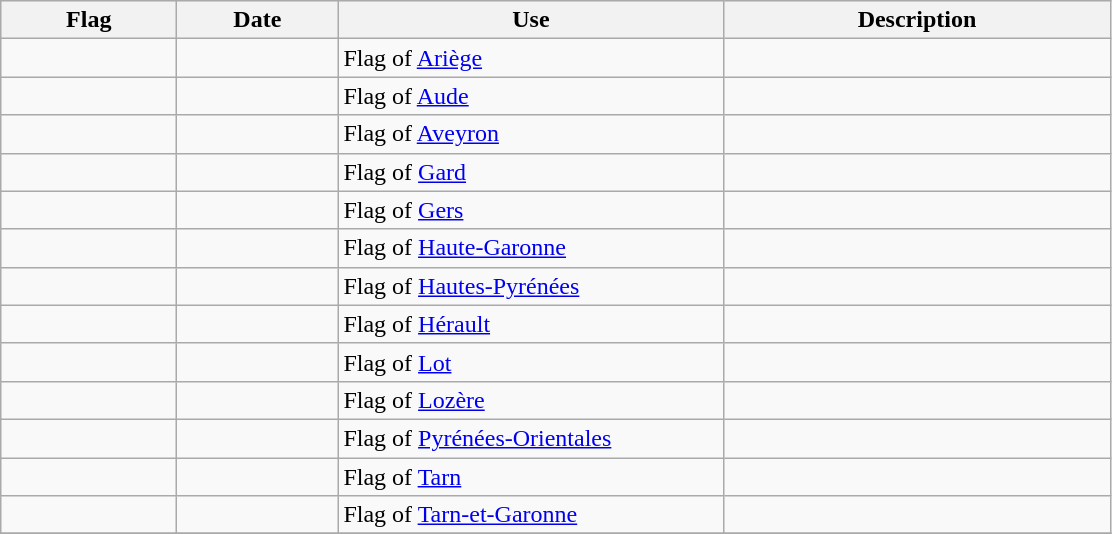<table class="wikitable">
<tr style="background:#efefef;">
<th style="width:110px;">Flag</th>
<th style="width:100px;">Date</th>
<th style="width:250px;">Use</th>
<th style="width:250px;">Description</th>
</tr>
<tr>
<td></td>
<td></td>
<td>Flag of <a href='#'>Ariège</a></td>
<td></td>
</tr>
<tr>
<td></td>
<td></td>
<td>Flag of <a href='#'>Aude</a></td>
<td></td>
</tr>
<tr>
<td></td>
<td></td>
<td>Flag of <a href='#'>Aveyron</a></td>
<td></td>
</tr>
<tr>
<td></td>
<td></td>
<td>Flag of <a href='#'>Gard</a></td>
<td></td>
</tr>
<tr>
<td></td>
<td></td>
<td>Flag of <a href='#'>Gers</a></td>
<td></td>
</tr>
<tr>
<td></td>
<td></td>
<td>Flag of <a href='#'>Haute-Garonne</a></td>
<td></td>
</tr>
<tr>
<td></td>
<td></td>
<td>Flag of <a href='#'>Hautes-Pyrénées</a></td>
<td></td>
</tr>
<tr>
<td></td>
<td></td>
<td>Flag of <a href='#'>Hérault</a></td>
<td></td>
</tr>
<tr>
<td></td>
<td></td>
<td>Flag of <a href='#'>Lot</a></td>
<td></td>
</tr>
<tr>
<td></td>
<td></td>
<td>Flag of <a href='#'>Lozère</a></td>
<td></td>
</tr>
<tr>
<td></td>
<td></td>
<td>Flag of <a href='#'>Pyrénées-Orientales</a></td>
<td></td>
</tr>
<tr>
<td></td>
<td></td>
<td>Flag of <a href='#'>Tarn</a></td>
<td></td>
</tr>
<tr>
<td></td>
<td></td>
<td>Flag of <a href='#'>Tarn-et-Garonne</a></td>
<td></td>
</tr>
<tr>
</tr>
</table>
